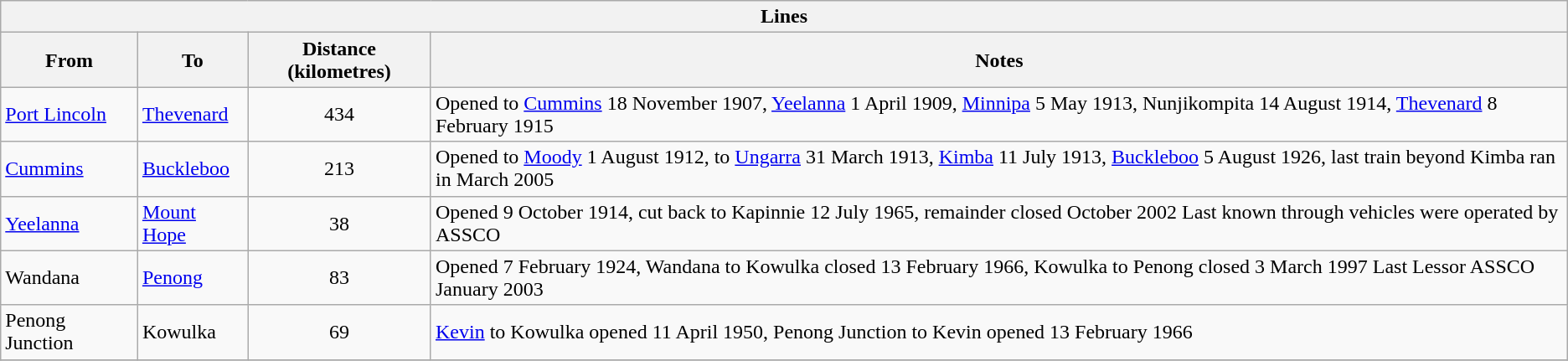<table class="wikitable">
<tr>
<th colspan=4>Lines</th>
</tr>
<tr>
<th>From</th>
<th>To</th>
<th>Distance (kilometres)</th>
<th>Notes</th>
</tr>
<tr>
<td><a href='#'>Port Lincoln</a></td>
<td><a href='#'>Thevenard</a></td>
<td align=center>434</td>
<td>Opened to <a href='#'>Cummins</a> 18 November 1907, <a href='#'>Yeelanna</a> 1 April 1909, <a href='#'>Minnipa</a> 5 May 1913, Nunjikompita 14 August 1914, <a href='#'>Thevenard</a> 8 February 1915</td>
</tr>
<tr>
<td><a href='#'>Cummins</a></td>
<td><a href='#'>Buckleboo</a></td>
<td align=center>213</td>
<td>Opened to <a href='#'>Moody</a> 1 August 1912, to <a href='#'>Ungarra</a> 31 March 1913, <a href='#'>Kimba</a> 11 July 1913, <a href='#'>Buckleboo</a> 5 August 1926, last train beyond Kimba ran in March 2005</td>
</tr>
<tr>
<td><a href='#'>Yeelanna</a></td>
<td><a href='#'>Mount Hope</a></td>
<td align=center>38</td>
<td>Opened 9 October 1914, cut back to Kapinnie 12 July 1965, remainder closed October 2002 Last known through vehicles were operated by ASSCO</td>
</tr>
<tr>
<td>Wandana</td>
<td><a href='#'>Penong</a></td>
<td align=center>83</td>
<td>Opened 7 February 1924, Wandana to Kowulka closed 13 February 1966, Kowulka to Penong closed 3 March 1997 Last Lessor ASSCO January 2003</td>
</tr>
<tr>
<td>Penong Junction</td>
<td>Kowulka</td>
<td align=center>69</td>
<td><a href='#'>Kevin</a> to Kowulka opened 11 April 1950, Penong Junction to Kevin opened 13 February 1966</td>
</tr>
<tr>
</tr>
</table>
